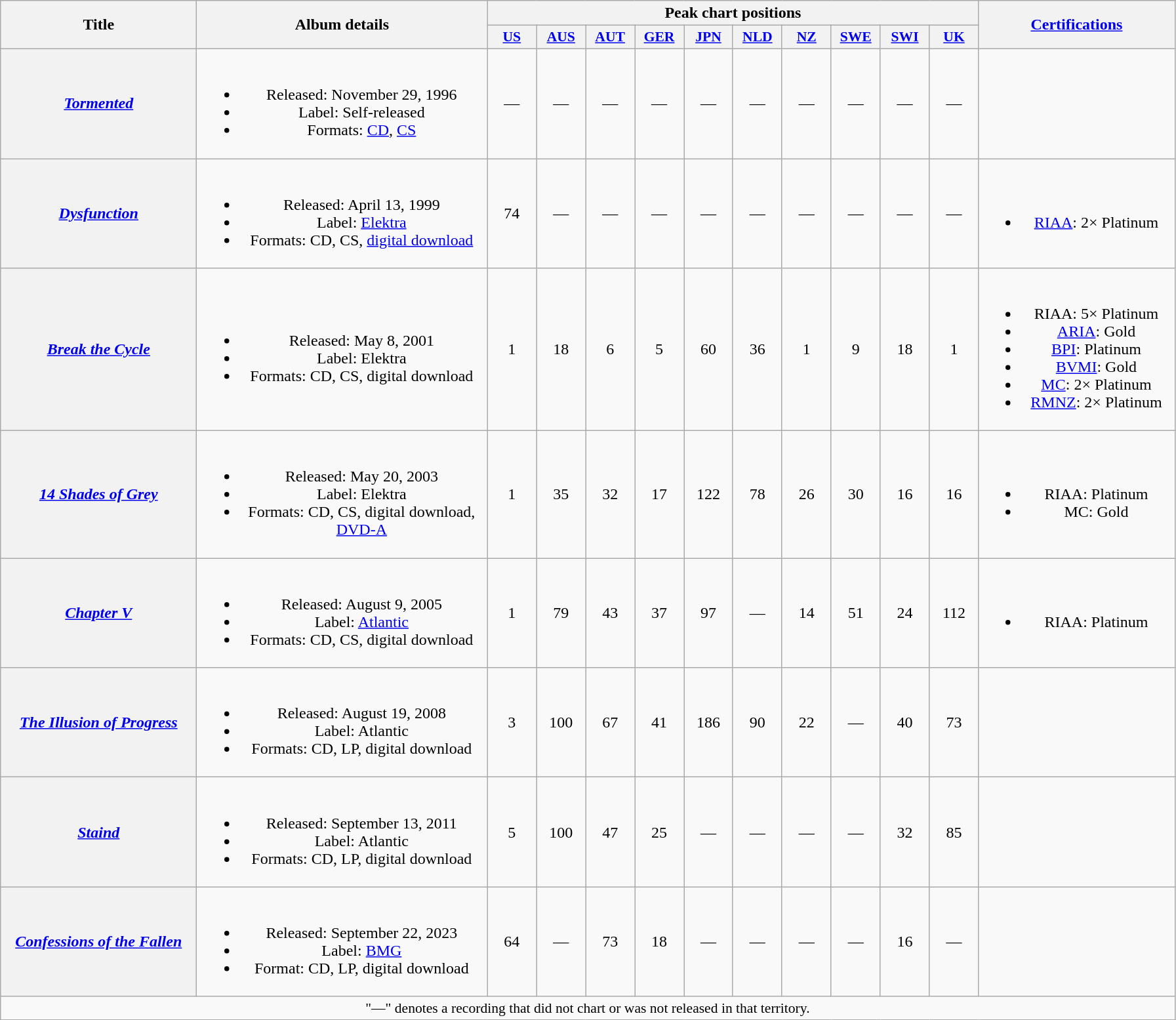<table class="wikitable plainrowheaders" style="text-align:center;">
<tr>
<th scope="col" rowspan="2" style="width:12em;">Title</th>
<th scope="col" rowspan="2" style="width:18em;">Album details</th>
<th scope="col" colspan="10">Peak chart positions</th>
<th scope="col" rowspan="2" style="width:12em;"><a href='#'>Certifications</a></th>
</tr>
<tr>
<th scope="col" style="width:3em;font-size:90%;"><a href='#'>US</a><br></th>
<th scope="col" style="width:3em;font-size:90%;"><a href='#'>AUS</a><br></th>
<th scope="col" style="width:3em;font-size:90%;"><a href='#'>AUT</a><br></th>
<th scope="col" style="width:3em;font-size:90%;"><a href='#'>GER</a><br></th>
<th scope="col" style="width:3em;font-size:90%;"><a href='#'>JPN</a><br></th>
<th scope="col" style="width:3em;font-size:90%;"><a href='#'>NLD</a><br></th>
<th scope="col" style="width:3em;font-size:90%;"><a href='#'>NZ</a><br></th>
<th scope="col" style="width:3em;font-size:90%;"><a href='#'>SWE</a><br></th>
<th scope="col" style="width:3em;font-size:90%;"><a href='#'>SWI</a><br></th>
<th scope="col" style="width:3em;font-size:90%;"><a href='#'>UK</a><br></th>
</tr>
<tr>
<th scope="row"><em><a href='#'>Tormented</a></em></th>
<td><br><ul><li>Released: November 29, 1996</li><li>Label: Self-released</li><li>Formats: <a href='#'>CD</a>, <a href='#'>CS</a></li></ul></td>
<td>—</td>
<td>—</td>
<td>—</td>
<td>—</td>
<td>—</td>
<td>—</td>
<td>—</td>
<td>—</td>
<td>—</td>
<td>—</td>
<td></td>
</tr>
<tr>
<th scope="row"><em><a href='#'>Dysfunction</a></em></th>
<td><br><ul><li>Released: April 13, 1999</li><li>Label: <a href='#'>Elektra</a></li><li>Formats: CD, CS, <a href='#'>digital download</a></li></ul></td>
<td>74</td>
<td>—</td>
<td>—</td>
<td>—</td>
<td>—</td>
<td>—</td>
<td>—</td>
<td>—</td>
<td>—</td>
<td>—</td>
<td><br><ul><li><a href='#'>RIAA</a>: 2× Platinum</li></ul></td>
</tr>
<tr>
<th scope="row"><em><a href='#'>Break the Cycle</a></em></th>
<td><br><ul><li>Released: May 8, 2001</li><li>Label: Elektra</li><li>Formats: CD, CS, digital download</li></ul></td>
<td>1</td>
<td>18</td>
<td>6</td>
<td>5</td>
<td>60</td>
<td>36</td>
<td>1</td>
<td>9</td>
<td>18</td>
<td>1</td>
<td><br><ul><li>RIAA: 5× Platinum</li><li><a href='#'>ARIA</a>: Gold</li><li><a href='#'>BPI</a>: Platinum</li><li><a href='#'>BVMI</a>: Gold</li><li><a href='#'>MC</a>: 2× Platinum</li><li><a href='#'>RMNZ</a>: 2× Platinum</li></ul></td>
</tr>
<tr>
<th scope="row"><em><a href='#'>14 Shades of Grey</a></em></th>
<td><br><ul><li>Released: May 20, 2003</li><li>Label: Elektra</li><li>Formats: CD, CS, digital download, <a href='#'>DVD-A</a></li></ul></td>
<td>1</td>
<td>35</td>
<td>32</td>
<td>17</td>
<td>122</td>
<td>78</td>
<td>26</td>
<td>30</td>
<td>16</td>
<td>16</td>
<td><br><ul><li>RIAA: Platinum</li><li>MC: Gold</li></ul></td>
</tr>
<tr>
<th scope="row"><em><a href='#'>Chapter V</a></em></th>
<td><br><ul><li>Released: August 9, 2005</li><li>Label: <a href='#'>Atlantic</a></li><li>Formats: CD, CS, digital download</li></ul></td>
<td>1</td>
<td>79</td>
<td>43</td>
<td>37</td>
<td>97</td>
<td>—</td>
<td>14</td>
<td>51</td>
<td>24</td>
<td>112</td>
<td><br><ul><li>RIAA: Platinum</li></ul></td>
</tr>
<tr>
<th scope="row"><em><a href='#'>The Illusion of Progress</a></em></th>
<td><br><ul><li>Released: August 19, 2008</li><li>Label: Atlantic</li><li>Formats: CD, LP, digital download</li></ul></td>
<td>3</td>
<td>100</td>
<td>67</td>
<td>41</td>
<td>186</td>
<td>90</td>
<td>22</td>
<td>—</td>
<td>40</td>
<td>73</td>
<td></td>
</tr>
<tr>
<th scope="row"><em><a href='#'>Staind</a></em></th>
<td><br><ul><li>Released: September 13, 2011</li><li>Label: Atlantic</li><li>Formats: CD, LP, digital download</li></ul></td>
<td>5</td>
<td>100</td>
<td>47</td>
<td>25</td>
<td>—</td>
<td>—</td>
<td>—</td>
<td>—</td>
<td>32</td>
<td>85</td>
<td></td>
</tr>
<tr>
<th scope="row"><em><a href='#'>Confessions of the Fallen</a></em></th>
<td><br><ul><li>Released: September 22, 2023</li><li>Label: <a href='#'>BMG</a></li><li>Format: CD, LP, digital download</li></ul></td>
<td> 64</td>
<td>—</td>
<td>73<br></td>
<td>18</td>
<td>—</td>
<td>—</td>
<td>—</td>
<td>—</td>
<td>16</td>
<td>—</td>
<td></td>
</tr>
<tr>
<td colspan="15" style="font-size:90%">"—" denotes a recording that did not chart or was not released in that territory.</td>
</tr>
</table>
